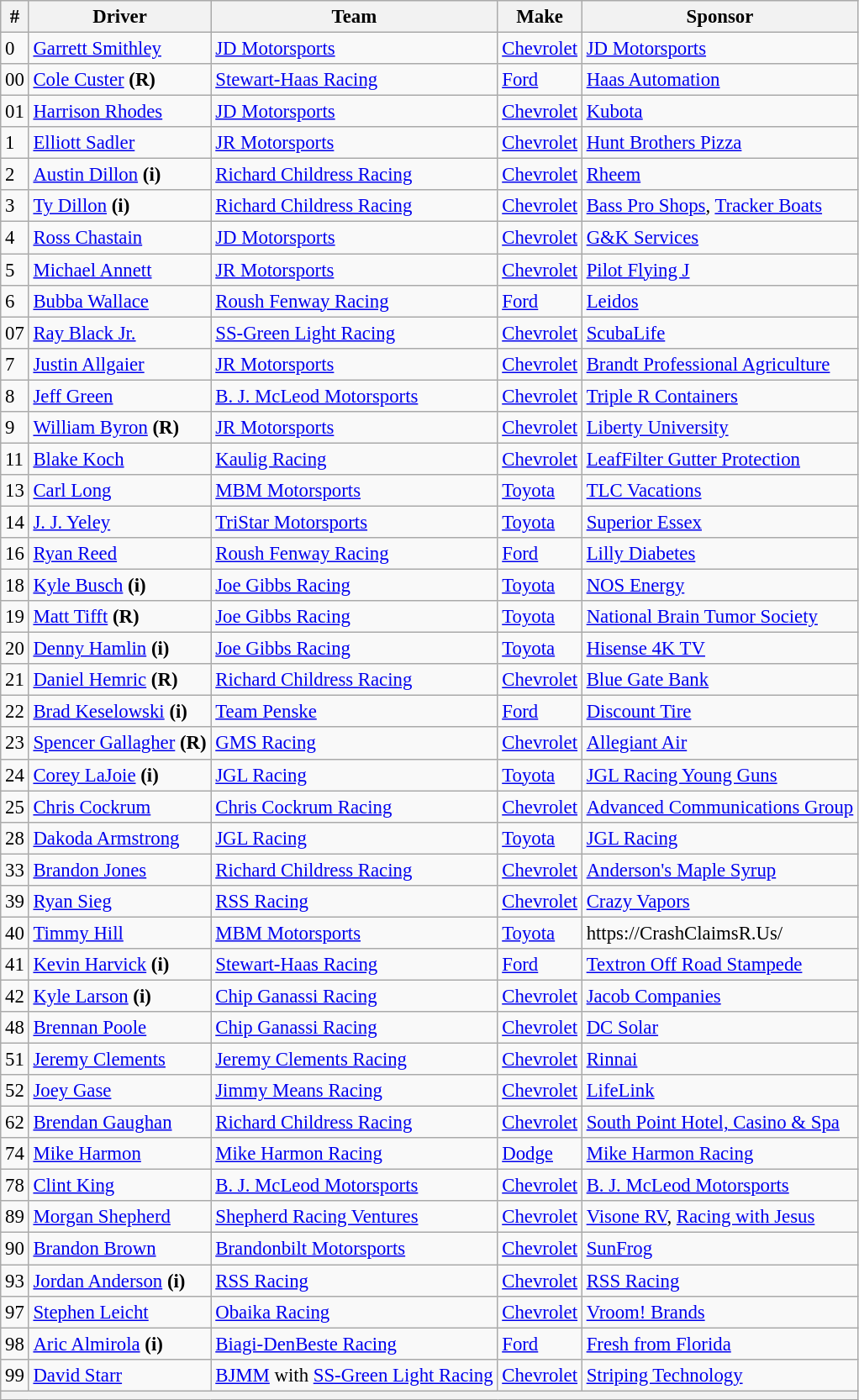<table class="wikitable" style="font-size:95%">
<tr>
<th>#</th>
<th>Driver</th>
<th>Team</th>
<th>Make</th>
<th>Sponsor</th>
</tr>
<tr>
<td>0</td>
<td><a href='#'>Garrett Smithley</a></td>
<td><a href='#'>JD Motorsports</a></td>
<td><a href='#'>Chevrolet</a></td>
<td><a href='#'>JD Motorsports</a></td>
</tr>
<tr>
<td>00</td>
<td><a href='#'>Cole Custer</a> <strong>(R)</strong></td>
<td><a href='#'>Stewart-Haas Racing</a></td>
<td><a href='#'>Ford</a></td>
<td><a href='#'>Haas Automation</a></td>
</tr>
<tr>
<td>01</td>
<td><a href='#'>Harrison Rhodes</a></td>
<td><a href='#'>JD Motorsports</a></td>
<td><a href='#'>Chevrolet</a></td>
<td><a href='#'>Kubota</a></td>
</tr>
<tr>
<td>1</td>
<td><a href='#'>Elliott Sadler</a></td>
<td><a href='#'>JR Motorsports</a></td>
<td><a href='#'>Chevrolet</a></td>
<td><a href='#'>Hunt Brothers Pizza</a></td>
</tr>
<tr>
<td>2</td>
<td><a href='#'>Austin Dillon</a> <strong>(i)</strong></td>
<td><a href='#'>Richard Childress Racing</a></td>
<td><a href='#'>Chevrolet</a></td>
<td><a href='#'>Rheem</a></td>
</tr>
<tr>
<td>3</td>
<td><a href='#'>Ty Dillon</a> <strong>(i)</strong></td>
<td><a href='#'>Richard Childress Racing</a></td>
<td><a href='#'>Chevrolet</a></td>
<td><a href='#'>Bass Pro Shops</a>, <a href='#'>Tracker Boats</a></td>
</tr>
<tr>
<td>4</td>
<td><a href='#'>Ross Chastain</a></td>
<td><a href='#'>JD Motorsports</a></td>
<td><a href='#'>Chevrolet</a></td>
<td><a href='#'>G&K Services</a></td>
</tr>
<tr>
<td>5</td>
<td><a href='#'>Michael Annett</a></td>
<td><a href='#'>JR Motorsports</a></td>
<td><a href='#'>Chevrolet</a></td>
<td><a href='#'>Pilot Flying J</a></td>
</tr>
<tr>
<td>6</td>
<td><a href='#'>Bubba Wallace</a></td>
<td><a href='#'>Roush Fenway Racing</a></td>
<td><a href='#'>Ford</a></td>
<td><a href='#'>Leidos</a></td>
</tr>
<tr>
<td>07</td>
<td><a href='#'>Ray Black Jr.</a></td>
<td><a href='#'>SS-Green Light Racing</a></td>
<td><a href='#'>Chevrolet</a></td>
<td><a href='#'>ScubaLife</a></td>
</tr>
<tr>
<td>7</td>
<td><a href='#'>Justin Allgaier</a></td>
<td><a href='#'>JR Motorsports</a></td>
<td><a href='#'>Chevrolet</a></td>
<td><a href='#'>Brandt Professional Agriculture</a></td>
</tr>
<tr>
<td>8</td>
<td><a href='#'>Jeff Green</a></td>
<td><a href='#'>B. J. McLeod Motorsports</a></td>
<td><a href='#'>Chevrolet</a></td>
<td><a href='#'>Triple R Containers</a></td>
</tr>
<tr>
<td>9</td>
<td><a href='#'>William Byron</a> <strong>(R)</strong></td>
<td><a href='#'>JR Motorsports</a></td>
<td><a href='#'>Chevrolet</a></td>
<td><a href='#'>Liberty University</a></td>
</tr>
<tr>
<td>11</td>
<td><a href='#'>Blake Koch</a></td>
<td><a href='#'>Kaulig Racing</a></td>
<td><a href='#'>Chevrolet</a></td>
<td><a href='#'>LeafFilter Gutter Protection</a></td>
</tr>
<tr>
<td>13</td>
<td><a href='#'>Carl Long</a></td>
<td><a href='#'>MBM Motorsports</a></td>
<td><a href='#'>Toyota</a></td>
<td><a href='#'>TLC Vacations</a></td>
</tr>
<tr>
<td>14</td>
<td><a href='#'>J. J. Yeley</a></td>
<td><a href='#'>TriStar Motorsports</a></td>
<td><a href='#'>Toyota</a></td>
<td><a href='#'>Superior Essex</a></td>
</tr>
<tr>
<td>16</td>
<td><a href='#'>Ryan Reed</a></td>
<td><a href='#'>Roush Fenway Racing</a></td>
<td><a href='#'>Ford</a></td>
<td><a href='#'>Lilly Diabetes</a></td>
</tr>
<tr>
<td>18</td>
<td><a href='#'>Kyle Busch</a> <strong>(i)</strong></td>
<td><a href='#'>Joe Gibbs Racing</a></td>
<td><a href='#'>Toyota</a></td>
<td><a href='#'>NOS Energy</a></td>
</tr>
<tr>
<td>19</td>
<td><a href='#'>Matt Tifft</a> <strong>(R)</strong></td>
<td><a href='#'>Joe Gibbs Racing</a></td>
<td><a href='#'>Toyota</a></td>
<td><a href='#'>National Brain Tumor Society</a></td>
</tr>
<tr>
<td>20</td>
<td><a href='#'>Denny Hamlin</a> <strong>(i)</strong></td>
<td><a href='#'>Joe Gibbs Racing</a></td>
<td><a href='#'>Toyota</a></td>
<td><a href='#'>Hisense 4K TV</a></td>
</tr>
<tr>
<td>21</td>
<td><a href='#'>Daniel Hemric</a> <strong>(R)</strong></td>
<td><a href='#'>Richard Childress Racing</a></td>
<td><a href='#'>Chevrolet</a></td>
<td><a href='#'>Blue Gate Bank</a></td>
</tr>
<tr>
<td>22</td>
<td><a href='#'>Brad Keselowski</a> <strong>(i)</strong></td>
<td><a href='#'>Team Penske</a></td>
<td><a href='#'>Ford</a></td>
<td><a href='#'>Discount Tire</a></td>
</tr>
<tr>
<td>23</td>
<td><a href='#'>Spencer Gallagher</a> <strong>(R)</strong></td>
<td><a href='#'>GMS Racing</a></td>
<td><a href='#'>Chevrolet</a></td>
<td><a href='#'>Allegiant Air</a></td>
</tr>
<tr>
<td>24</td>
<td><a href='#'>Corey LaJoie</a> <strong>(i)</strong></td>
<td><a href='#'>JGL Racing</a></td>
<td><a href='#'>Toyota</a></td>
<td><a href='#'>JGL Racing Young Guns</a></td>
</tr>
<tr>
<td>25</td>
<td><a href='#'>Chris Cockrum</a></td>
<td><a href='#'>Chris Cockrum Racing</a></td>
<td><a href='#'>Chevrolet</a></td>
<td><a href='#'>Advanced Communications Group</a></td>
</tr>
<tr>
<td>28</td>
<td><a href='#'>Dakoda Armstrong</a></td>
<td><a href='#'>JGL Racing</a></td>
<td><a href='#'>Toyota</a></td>
<td><a href='#'>JGL Racing</a></td>
</tr>
<tr>
<td>33</td>
<td><a href='#'>Brandon Jones</a></td>
<td><a href='#'>Richard Childress Racing</a></td>
<td><a href='#'>Chevrolet</a></td>
<td><a href='#'>Anderson's Maple Syrup</a></td>
</tr>
<tr>
<td>39</td>
<td><a href='#'>Ryan Sieg</a></td>
<td><a href='#'>RSS Racing</a></td>
<td><a href='#'>Chevrolet</a></td>
<td><a href='#'>Crazy Vapors</a></td>
</tr>
<tr>
<td>40</td>
<td><a href='#'>Timmy Hill</a></td>
<td><a href='#'>MBM Motorsports</a></td>
<td><a href='#'>Toyota</a></td>
<td>https://CrashClaimsR.Us/</td>
</tr>
<tr>
<td>41</td>
<td><a href='#'>Kevin Harvick</a> <strong>(i)</strong></td>
<td><a href='#'>Stewart-Haas Racing</a></td>
<td><a href='#'>Ford</a></td>
<td><a href='#'>Textron Off Road Stampede</a></td>
</tr>
<tr>
<td>42</td>
<td><a href='#'>Kyle Larson</a> <strong>(i)</strong></td>
<td><a href='#'>Chip Ganassi Racing</a></td>
<td><a href='#'>Chevrolet</a></td>
<td><a href='#'>Jacob Companies</a></td>
</tr>
<tr>
<td>48</td>
<td><a href='#'>Brennan Poole</a></td>
<td><a href='#'>Chip Ganassi Racing</a></td>
<td><a href='#'>Chevrolet</a></td>
<td><a href='#'>DC Solar</a></td>
</tr>
<tr>
<td>51</td>
<td><a href='#'>Jeremy Clements</a></td>
<td><a href='#'>Jeremy Clements Racing</a></td>
<td><a href='#'>Chevrolet</a></td>
<td><a href='#'>Rinnai</a></td>
</tr>
<tr>
<td>52</td>
<td><a href='#'>Joey Gase</a></td>
<td><a href='#'>Jimmy Means Racing</a></td>
<td><a href='#'>Chevrolet</a></td>
<td><a href='#'>LifeLink</a></td>
</tr>
<tr>
<td>62</td>
<td><a href='#'>Brendan Gaughan</a></td>
<td><a href='#'>Richard Childress Racing</a></td>
<td><a href='#'>Chevrolet</a></td>
<td><a href='#'>South Point Hotel, Casino & Spa</a></td>
</tr>
<tr>
<td>74</td>
<td><a href='#'>Mike Harmon</a></td>
<td><a href='#'>Mike Harmon Racing</a></td>
<td><a href='#'>Dodge</a></td>
<td><a href='#'>Mike Harmon Racing</a></td>
</tr>
<tr>
<td>78</td>
<td><a href='#'>Clint King</a></td>
<td><a href='#'>B. J. McLeod Motorsports</a></td>
<td><a href='#'>Chevrolet</a></td>
<td><a href='#'>B. J. McLeod Motorsports</a></td>
</tr>
<tr>
<td>89</td>
<td><a href='#'>Morgan Shepherd</a></td>
<td><a href='#'>Shepherd Racing Ventures</a></td>
<td><a href='#'>Chevrolet</a></td>
<td><a href='#'>Visone RV</a>, <a href='#'>Racing with Jesus</a></td>
</tr>
<tr>
<td>90</td>
<td><a href='#'>Brandon Brown</a></td>
<td><a href='#'>Brandonbilt Motorsports</a></td>
<td><a href='#'>Chevrolet</a></td>
<td><a href='#'>SunFrog</a></td>
</tr>
<tr>
<td>93</td>
<td><a href='#'>Jordan Anderson</a> <strong>(i)</strong></td>
<td><a href='#'>RSS Racing</a></td>
<td><a href='#'>Chevrolet</a></td>
<td><a href='#'>RSS Racing</a></td>
</tr>
<tr>
<td>97</td>
<td><a href='#'>Stephen Leicht</a></td>
<td><a href='#'>Obaika Racing</a></td>
<td><a href='#'>Chevrolet</a></td>
<td><a href='#'>Vroom! Brands</a></td>
</tr>
<tr>
<td>98</td>
<td><a href='#'>Aric Almirola</a> <strong>(i)</strong></td>
<td><a href='#'>Biagi-DenBeste Racing</a></td>
<td><a href='#'>Ford</a></td>
<td><a href='#'>Fresh from Florida</a></td>
</tr>
<tr>
<td>99</td>
<td><a href='#'>David Starr</a></td>
<td><a href='#'>BJMM</a> with <a href='#'>SS-Green Light Racing</a></td>
<td><a href='#'>Chevrolet</a></td>
<td><a href='#'>Striping Technology</a></td>
</tr>
<tr>
<th colspan="5"></th>
</tr>
</table>
